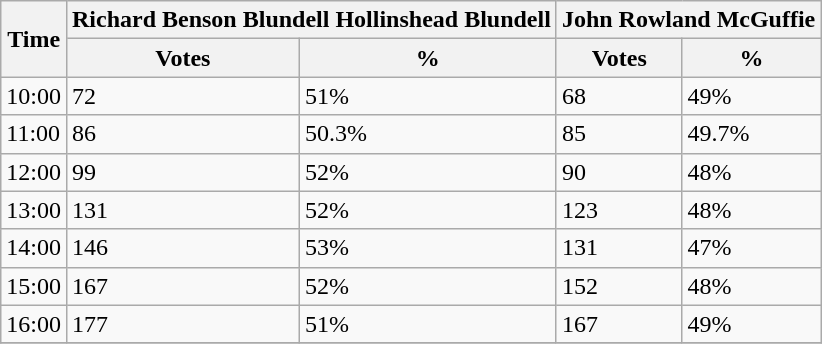<table class="wikitable">
<tr>
<th rowspan="2">Time</th>
<th colspan="2">Richard Benson Blundell Hollinshead Blundell</th>
<th colspan="2">John Rowland McGuffie</th>
</tr>
<tr>
<th>Votes</th>
<th>%</th>
<th>Votes</th>
<th>%</th>
</tr>
<tr>
<td>10:00</td>
<td>72</td>
<td>51%</td>
<td>68</td>
<td>49%</td>
</tr>
<tr>
<td>11:00</td>
<td>86</td>
<td>50.3%</td>
<td>85</td>
<td>49.7%</td>
</tr>
<tr>
<td>12:00</td>
<td>99</td>
<td>52%</td>
<td>90</td>
<td>48%</td>
</tr>
<tr>
<td>13:00</td>
<td>131</td>
<td>52%</td>
<td>123</td>
<td>48%</td>
</tr>
<tr>
<td>14:00</td>
<td>146</td>
<td>53%</td>
<td>131</td>
<td>47%</td>
</tr>
<tr>
<td>15:00</td>
<td>167</td>
<td>52%</td>
<td>152</td>
<td>48%</td>
</tr>
<tr>
<td>16:00</td>
<td>177</td>
<td>51%</td>
<td>167</td>
<td>49%</td>
</tr>
<tr>
</tr>
</table>
